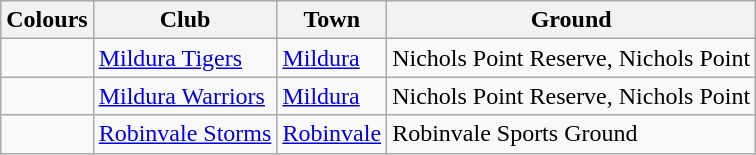<table class="wikitable">
<tr>
<th>Colours</th>
<th>Club</th>
<th>Town</th>
<th>Ground</th>
</tr>
<tr>
<td></td>
<td><a href='#'>Mildura Tigers</a></td>
<td><a href='#'>Mildura</a></td>
<td>Nichols Point Reserve, Nichols Point</td>
</tr>
<tr>
<td></td>
<td><a href='#'>Mildura Warriors</a></td>
<td><a href='#'>Mildura</a></td>
<td>Nichols Point Reserve, Nichols Point</td>
</tr>
<tr>
<td></td>
<td><a href='#'>Robinvale Storms</a></td>
<td><a href='#'>Robinvale</a></td>
<td>Robinvale Sports Ground</td>
</tr>
</table>
